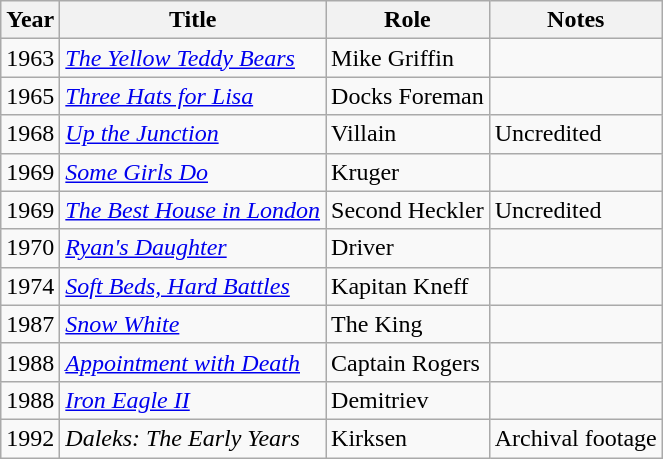<table class="wikitable sortable">
<tr>
<th>Year</th>
<th>Title</th>
<th>Role</th>
<th>Notes</th>
</tr>
<tr>
<td>1963</td>
<td><em><a href='#'>The Yellow Teddy Bears</a></em></td>
<td>Mike Griffin</td>
<td></td>
</tr>
<tr>
<td>1965</td>
<td><em><a href='#'>Three Hats for Lisa</a></em></td>
<td>Docks Foreman</td>
<td></td>
</tr>
<tr>
<td>1968</td>
<td><a href='#'><em>Up the Junction</em></a></td>
<td>Villain</td>
<td>Uncredited</td>
</tr>
<tr>
<td>1969</td>
<td><em><a href='#'>Some Girls Do</a></em></td>
<td>Kruger</td>
<td></td>
</tr>
<tr>
<td>1969</td>
<td><em><a href='#'>The Best House in London</a></em></td>
<td>Second Heckler</td>
<td>Uncredited</td>
</tr>
<tr>
<td>1970</td>
<td><em><a href='#'>Ryan's Daughter</a></em></td>
<td>Driver</td>
<td></td>
</tr>
<tr>
<td>1974</td>
<td><em><a href='#'>Soft Beds, Hard Battles</a></em></td>
<td>Kapitan Kneff</td>
<td></td>
</tr>
<tr>
<td>1987</td>
<td><a href='#'><em>Snow White</em></a></td>
<td>The King</td>
<td></td>
</tr>
<tr>
<td>1988</td>
<td><a href='#'><em>Appointment with Death</em></a></td>
<td>Captain Rogers</td>
<td></td>
</tr>
<tr>
<td>1988</td>
<td><em><a href='#'>Iron Eagle II</a></em></td>
<td>Demitriev</td>
<td></td>
</tr>
<tr>
<td>1992</td>
<td><em>Daleks: The Early Years</em></td>
<td>Kirksen</td>
<td>Archival footage</td>
</tr>
</table>
